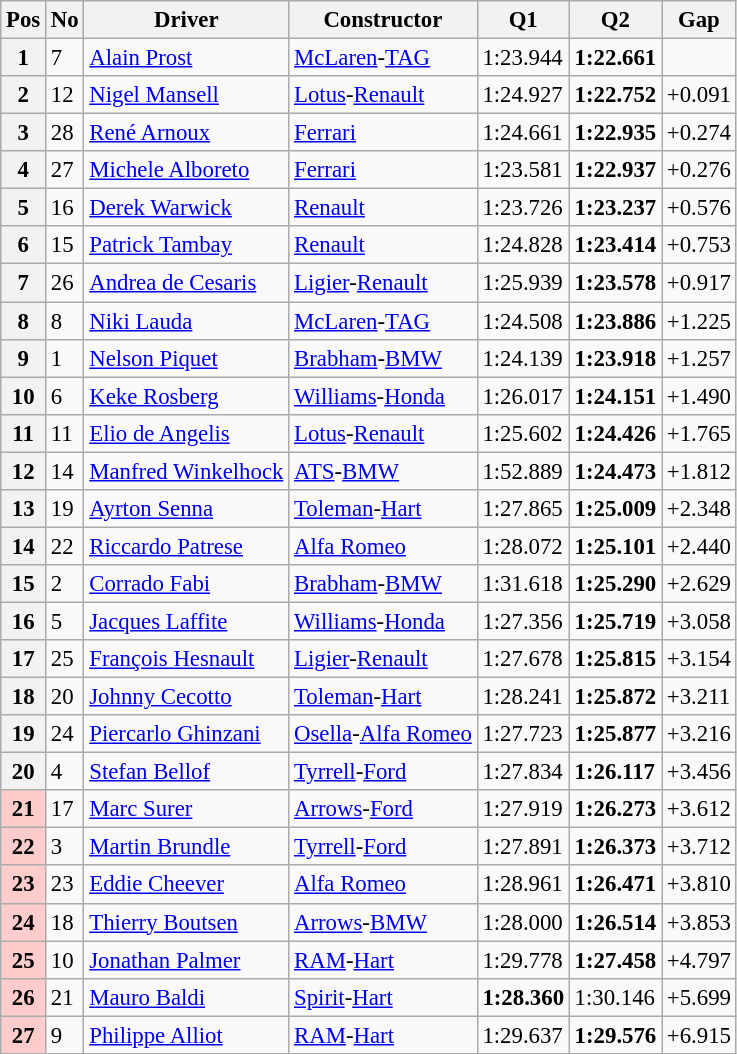<table class="wikitable sortable" style="font-size: 95%;">
<tr>
<th>Pos</th>
<th>No</th>
<th>Driver</th>
<th>Constructor</th>
<th>Q1</th>
<th>Q2</th>
<th>Gap</th>
</tr>
<tr>
<th>1</th>
<td>7</td>
<td> <a href='#'>Alain Prost</a></td>
<td><a href='#'>McLaren</a>-<a href='#'>TAG</a></td>
<td>1:23.944</td>
<td><strong>1:22.661</strong></td>
<td></td>
</tr>
<tr>
<th>2</th>
<td>12</td>
<td> <a href='#'>Nigel Mansell</a></td>
<td><a href='#'>Lotus</a>-<a href='#'>Renault</a></td>
<td>1:24.927</td>
<td><strong>1:22.752</strong></td>
<td>+0.091</td>
</tr>
<tr>
<th>3</th>
<td>28</td>
<td> <a href='#'>René Arnoux</a></td>
<td><a href='#'>Ferrari</a></td>
<td>1:24.661</td>
<td><strong>1:22.935</strong></td>
<td>+0.274</td>
</tr>
<tr>
<th>4</th>
<td>27</td>
<td> <a href='#'>Michele Alboreto</a></td>
<td><a href='#'>Ferrari</a></td>
<td>1:23.581</td>
<td><strong>1:22.937</strong></td>
<td>+0.276</td>
</tr>
<tr>
<th>5</th>
<td>16</td>
<td> <a href='#'>Derek Warwick</a></td>
<td><a href='#'>Renault</a></td>
<td>1:23.726</td>
<td><strong>1:23.237</strong></td>
<td>+0.576</td>
</tr>
<tr>
<th>6</th>
<td>15</td>
<td> <a href='#'>Patrick Tambay</a></td>
<td><a href='#'>Renault</a></td>
<td>1:24.828</td>
<td><strong>1:23.414</strong></td>
<td>+0.753</td>
</tr>
<tr>
<th>7</th>
<td>26</td>
<td> <a href='#'>Andrea de Cesaris</a></td>
<td><a href='#'>Ligier</a>-<a href='#'>Renault</a></td>
<td>1:25.939</td>
<td><strong>1:23.578</strong></td>
<td>+0.917</td>
</tr>
<tr>
<th>8</th>
<td>8</td>
<td> <a href='#'>Niki Lauda</a></td>
<td><a href='#'>McLaren</a>-<a href='#'>TAG</a></td>
<td>1:24.508</td>
<td><strong>1:23.886</strong></td>
<td>+1.225</td>
</tr>
<tr>
<th>9</th>
<td>1</td>
<td> <a href='#'>Nelson Piquet</a></td>
<td><a href='#'>Brabham</a>-<a href='#'>BMW</a></td>
<td>1:24.139</td>
<td><strong>1:23.918</strong></td>
<td>+1.257</td>
</tr>
<tr>
<th>10</th>
<td>6</td>
<td> <a href='#'>Keke Rosberg</a></td>
<td><a href='#'>Williams</a>-<a href='#'>Honda</a></td>
<td>1:26.017</td>
<td><strong>1:24.151</strong></td>
<td>+1.490</td>
</tr>
<tr>
<th>11</th>
<td>11</td>
<td> <a href='#'>Elio de Angelis</a></td>
<td><a href='#'>Lotus</a>-<a href='#'>Renault</a></td>
<td>1:25.602</td>
<td><strong>1:24.426</strong></td>
<td>+1.765</td>
</tr>
<tr>
<th>12</th>
<td>14</td>
<td> <a href='#'>Manfred Winkelhock</a></td>
<td><a href='#'>ATS</a>-<a href='#'>BMW</a></td>
<td>1:52.889</td>
<td><strong>1:24.473</strong></td>
<td>+1.812</td>
</tr>
<tr>
<th>13</th>
<td>19</td>
<td> <a href='#'>Ayrton Senna</a></td>
<td><a href='#'>Toleman</a>-<a href='#'>Hart</a></td>
<td>1:27.865</td>
<td><strong>1:25.009</strong></td>
<td>+2.348</td>
</tr>
<tr>
<th>14</th>
<td>22</td>
<td> <a href='#'>Riccardo Patrese</a></td>
<td><a href='#'>Alfa Romeo</a></td>
<td>1:28.072</td>
<td><strong>1:25.101</strong></td>
<td>+2.440</td>
</tr>
<tr>
<th>15</th>
<td>2</td>
<td> <a href='#'>Corrado Fabi</a></td>
<td><a href='#'>Brabham</a>-<a href='#'>BMW</a></td>
<td>1:31.618</td>
<td><strong>1:25.290</strong></td>
<td>+2.629</td>
</tr>
<tr>
<th>16</th>
<td>5</td>
<td> <a href='#'>Jacques Laffite</a></td>
<td><a href='#'>Williams</a>-<a href='#'>Honda</a></td>
<td>1:27.356</td>
<td><strong>1:25.719</strong></td>
<td>+3.058</td>
</tr>
<tr>
<th>17</th>
<td>25</td>
<td> <a href='#'>François Hesnault</a></td>
<td><a href='#'>Ligier</a>-<a href='#'>Renault</a></td>
<td>1:27.678</td>
<td><strong>1:25.815</strong></td>
<td>+3.154</td>
</tr>
<tr>
<th>18</th>
<td>20</td>
<td> <a href='#'>Johnny Cecotto</a></td>
<td><a href='#'>Toleman</a>-<a href='#'>Hart</a></td>
<td>1:28.241</td>
<td><strong>1:25.872</strong></td>
<td>+3.211</td>
</tr>
<tr>
<th>19</th>
<td>24</td>
<td> <a href='#'>Piercarlo Ghinzani</a></td>
<td><a href='#'>Osella</a>-<a href='#'>Alfa Romeo</a></td>
<td>1:27.723</td>
<td><strong>1:25.877</strong></td>
<td>+3.216</td>
</tr>
<tr>
<th>20</th>
<td>4</td>
<td> <a href='#'>Stefan Bellof</a></td>
<td><a href='#'>Tyrrell</a>-<a href='#'>Ford</a></td>
<td>1:27.834</td>
<td><strong>1:26.117</strong></td>
<td>+3.456</td>
</tr>
<tr>
<th style="background:#ffcccc;">21</th>
<td>17</td>
<td> <a href='#'>Marc Surer</a></td>
<td><a href='#'>Arrows</a>-<a href='#'>Ford</a></td>
<td>1:27.919</td>
<td><strong>1:26.273</strong></td>
<td>+3.612</td>
</tr>
<tr>
<th style="background:#ffcccc;">22</th>
<td>3</td>
<td> <a href='#'>Martin Brundle</a></td>
<td><a href='#'>Tyrrell</a>-<a href='#'>Ford</a></td>
<td>1:27.891</td>
<td><strong>1:26.373</strong></td>
<td>+3.712</td>
</tr>
<tr>
<th style="background:#ffcccc;">23</th>
<td>23</td>
<td> <a href='#'>Eddie Cheever</a></td>
<td><a href='#'>Alfa Romeo</a></td>
<td>1:28.961</td>
<td><strong>1:26.471</strong></td>
<td>+3.810</td>
</tr>
<tr>
<th style="background:#ffcccc;">24</th>
<td>18</td>
<td> <a href='#'>Thierry Boutsen</a></td>
<td><a href='#'>Arrows</a>-<a href='#'>BMW</a></td>
<td>1:28.000</td>
<td><strong>1:26.514</strong></td>
<td>+3.853</td>
</tr>
<tr>
<th style="background:#ffcccc;">25</th>
<td>10</td>
<td> <a href='#'>Jonathan Palmer</a></td>
<td><a href='#'>RAM</a>-<a href='#'>Hart</a></td>
<td>1:29.778</td>
<td><strong>1:27.458</strong></td>
<td>+4.797</td>
</tr>
<tr>
<th style="background:#ffcccc;">26</th>
<td>21</td>
<td> <a href='#'>Mauro Baldi</a></td>
<td><a href='#'>Spirit</a>-<a href='#'>Hart</a></td>
<td><strong>1:28.360</strong></td>
<td>1:30.146</td>
<td>+5.699</td>
</tr>
<tr>
<th style="background:#ffcccc;">27</th>
<td>9</td>
<td> <a href='#'>Philippe Alliot</a></td>
<td><a href='#'>RAM</a>-<a href='#'>Hart</a></td>
<td>1:29.637</td>
<td><strong>1:29.576</strong></td>
<td>+6.915</td>
</tr>
</table>
